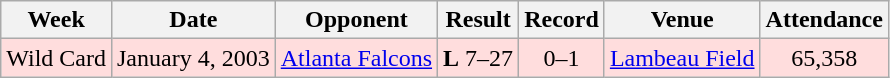<table class="wikitable" style="text-align:center">
<tr>
<th>Week</th>
<th>Date</th>
<th>Opponent</th>
<th>Result</th>
<th>Record</th>
<th>Venue</th>
<th>Attendance</th>
</tr>
<tr style="background:#ffdddd">
<td>Wild Card</td>
<td>January 4, 2003</td>
<td><a href='#'>Atlanta Falcons</a></td>
<td><strong>L</strong> 7–27</td>
<td>0–1</td>
<td><a href='#'>Lambeau Field</a></td>
<td>65,358</td>
</tr>
</table>
